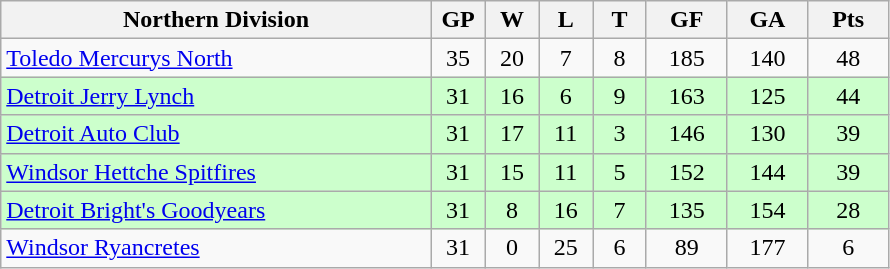<table class="wikitable">
<tr>
<th width="40%">Northern Division</th>
<th width="5%">GP</th>
<th width="5%">W</th>
<th width="5%">L</th>
<th width="5%">T</th>
<th width="7.5%">GF</th>
<th width="7.5%">GA</th>
<th width="7.5%">Pts</th>
</tr>
<tr align="center">
<td align="left"><a href='#'>Toledo Mercurys North</a></td>
<td>35</td>
<td>20</td>
<td>7</td>
<td>8</td>
<td>185</td>
<td>140</td>
<td>48</td>
</tr>
<tr align="center" bgcolor="#CCFFCC">
<td align="left"><a href='#'>Detroit Jerry Lynch</a></td>
<td>31</td>
<td>16</td>
<td>6</td>
<td>9</td>
<td>163</td>
<td>125</td>
<td>44</td>
</tr>
<tr align="center" bgcolor="#CCFFCC">
<td align="left"><a href='#'>Detroit Auto Club</a></td>
<td>31</td>
<td>17</td>
<td>11</td>
<td>3</td>
<td>146</td>
<td>130</td>
<td>39</td>
</tr>
<tr align="center" bgcolor="#CCFFCC">
<td align="left"><a href='#'>Windsor Hettche Spitfires</a></td>
<td>31</td>
<td>15</td>
<td>11</td>
<td>5</td>
<td>152</td>
<td>144</td>
<td>39</td>
</tr>
<tr align="center" bgcolor="#CCFFCC">
<td align="left"><a href='#'>Detroit Bright's Goodyears</a></td>
<td>31</td>
<td>8</td>
<td>16</td>
<td>7</td>
<td>135</td>
<td>154</td>
<td>28</td>
</tr>
<tr align="center">
<td align="left"><a href='#'>Windsor Ryancretes</a></td>
<td>31</td>
<td>0</td>
<td>25</td>
<td>6</td>
<td>89</td>
<td>177</td>
<td>6</td>
</tr>
</table>
